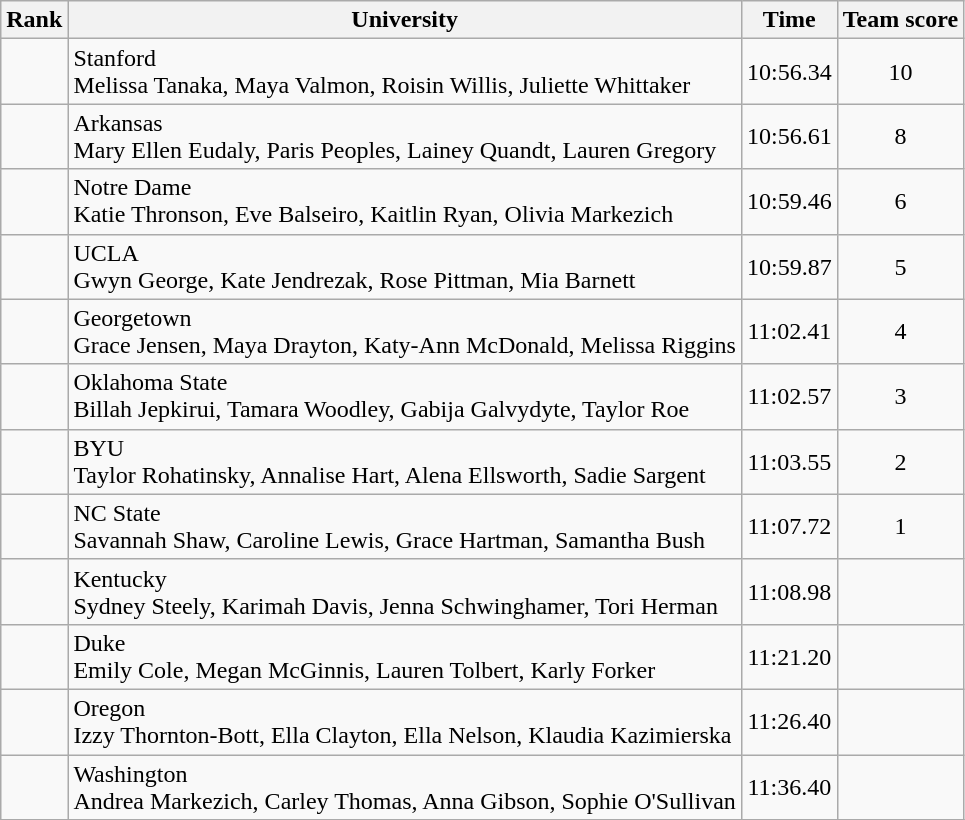<table class="wikitable sortable" style="text-align:center">
<tr>
<th>Rank</th>
<th>University</th>
<th>Time</th>
<th>Team score</th>
</tr>
<tr>
<td></td>
<td align=left>Stanford<br>	Melissa Tanaka, Maya Valmon, Roisin Willis, Juliette Whittaker</td>
<td>10:56.34</td>
<td>10</td>
</tr>
<tr>
<td></td>
<td align=left>Arkansas<br>Mary Ellen Eudaly, Paris Peoples, Lainey Quandt, Lauren Gregory</td>
<td>10:56.61</td>
<td>8</td>
</tr>
<tr>
<td></td>
<td align=left>Notre Dame<br>	Katie Thronson, Eve Balseiro, Kaitlin Ryan, Olivia Markezich</td>
<td>10:59.46</td>
<td>6</td>
</tr>
<tr>
<td></td>
<td align=left>UCLA<br>Gwyn George, Kate Jendrezak, Rose Pittman, Mia Barnett</td>
<td>10:59.87</td>
<td>5</td>
</tr>
<tr>
<td></td>
<td align=left>Georgetown<br>Grace Jensen, Maya Drayton, Katy-Ann McDonald, Melissa Riggins</td>
<td>11:02.41</td>
<td>4</td>
</tr>
<tr>
<td></td>
<td align=left>Oklahoma State<br>Billah Jepkirui, Tamara Woodley, Gabija Galvydyte, Taylor Roe</td>
<td>11:02.57</td>
<td>3</td>
</tr>
<tr>
<td></td>
<td align=left>BYU<br>Taylor Rohatinsky, Annalise Hart, Alena Ellsworth, Sadie Sargent</td>
<td>11:03.55</td>
<td>2</td>
</tr>
<tr>
<td></td>
<td align=left>NC State<br>Savannah Shaw, Caroline Lewis, Grace Hartman, Samantha Bush</td>
<td>11:07.72</td>
<td>1</td>
</tr>
<tr>
<td></td>
<td align=left>Kentucky<br>Sydney Steely, Karimah Davis, Jenna Schwinghamer, Tori Herman</td>
<td>11:08.98</td>
<td></td>
</tr>
<tr>
<td></td>
<td align=left>Duke<br>Emily Cole, Megan McGinnis, Lauren Tolbert, Karly Forker</td>
<td>11:21.20</td>
<td></td>
</tr>
<tr>
<td></td>
<td align=left>Oregon<br>	Izzy Thornton-Bott, Ella Clayton, Ella Nelson, Klaudia Kazimierska</td>
<td>11:26.40</td>
<td></td>
</tr>
<tr>
<td></td>
<td align=left>Washington<br>	Andrea Markezich, Carley Thomas, Anna Gibson, Sophie O'Sullivan</td>
<td>11:36.40</td>
<td></td>
</tr>
<tr>
</tr>
</table>
